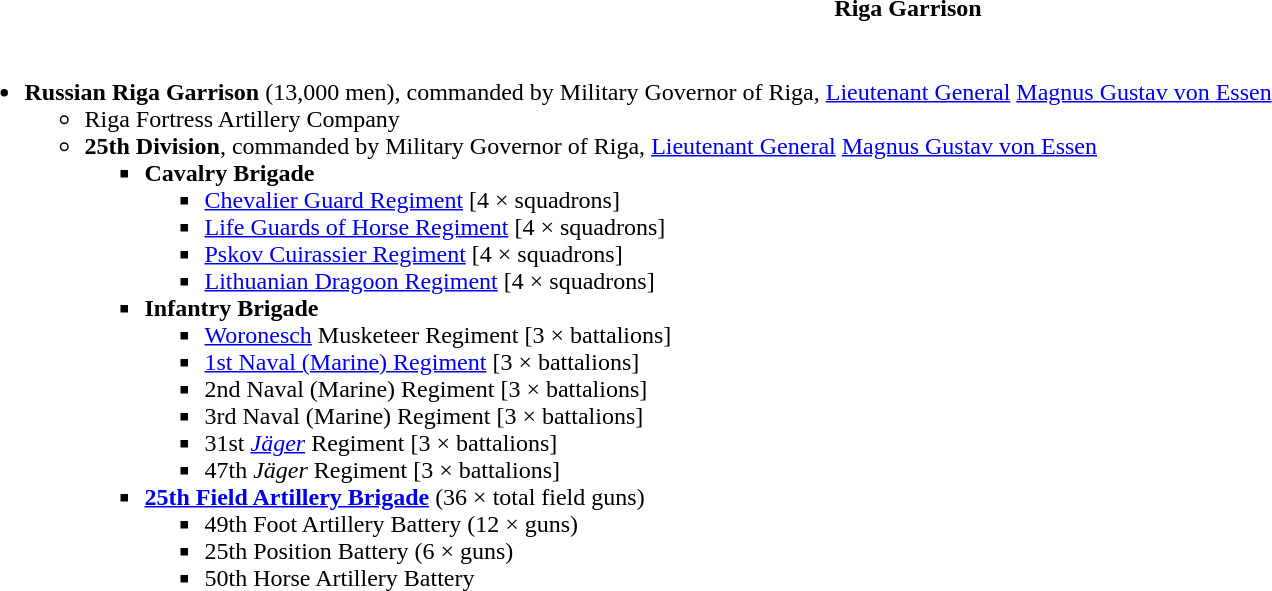<table class="toccolours collapsible collapsed" style="width:100%; background:transparent;">
<tr>
<th>Riga Garrison</th>
</tr>
<tr>
<td><br><ul><li> <strong>Russian Riga Garrison</strong> (13,000 men), commanded by Military Governor of Riga, <a href='#'>Lieutenant General</a> <a href='#'>Magnus Gustav von Essen</a><ul><li>Riga Fortress Artillery Company</li><li><strong>25th Division</strong>, commanded by Military Governor of Riga, <a href='#'>Lieutenant General</a> <a href='#'>Magnus Gustav von Essen</a><ul><li><strong>Cavalry Brigade</strong><ul><li><a href='#'>Chevalier Guard Regiment</a> [4 × squadrons]</li><li><a href='#'>Life Guards of Horse Regiment</a> [4 × squadrons]</li><li><a href='#'>Pskov Cuirassier Regiment</a> [4 × squadrons]</li><li><a href='#'>Lithuanian Dragoon Regiment</a> [4 × squadrons]</li></ul></li><li><strong>Infantry Brigade</strong><ul><li><a href='#'>Woronesch</a> Musketeer Regiment [3 × battalions]</li><li> <a href='#'>1st Naval (Marine) Regiment</a> [3 × battalions]</li><li> 2nd Naval (Marine) Regiment [3 × battalions]</li><li> 3rd Naval (Marine) Regiment [3 × battalions]</li><li>31st <em><a href='#'>Jäger</a></em> Regiment [3 × battalions]</li><li>47th <em>Jäger</em> Regiment [3 × battalions]</li></ul></li><li><strong><a href='#'>25th Field Artillery Brigade</a></strong> (36 × total field guns)<ul><li>49th Foot Artillery Battery (12 × guns)</li><li>25th Position Battery (6 × guns)</li><li>50th Horse Artillery Battery</li></ul></li></ul></li></ul></li></ul></td>
</tr>
</table>
